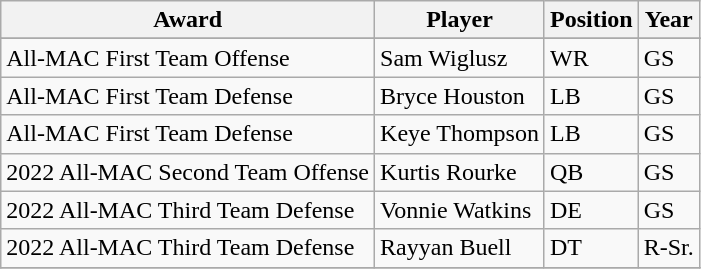<table class="wikitable" border="1">
<tr align=center>
<th style= >Award</th>
<th style= >Player</th>
<th style= >Position</th>
<th style= >Year</th>
</tr>
<tr align="center">
</tr>
<tr>
<td>All-MAC First Team Offense</td>
<td>Sam Wiglusz</td>
<td>WR</td>
<td>GS</td>
</tr>
<tr>
<td>All-MAC First Team Defense</td>
<td>Bryce Houston</td>
<td>LB</td>
<td>GS</td>
</tr>
<tr>
<td>All-MAC First Team Defense</td>
<td>Keye Thompson</td>
<td>LB</td>
<td>GS</td>
</tr>
<tr>
<td>2022 All-MAC Second Team Offense</td>
<td>Kurtis Rourke</td>
<td>QB</td>
<td>GS</td>
</tr>
<tr>
<td>2022 All-MAC Third Team Defense</td>
<td>Vonnie Watkins</td>
<td>DE</td>
<td>GS</td>
</tr>
<tr>
<td>2022 All-MAC Third Team Defense</td>
<td>Rayyan Buell</td>
<td>DT</td>
<td>R-Sr.</td>
</tr>
<tr>
</tr>
</table>
